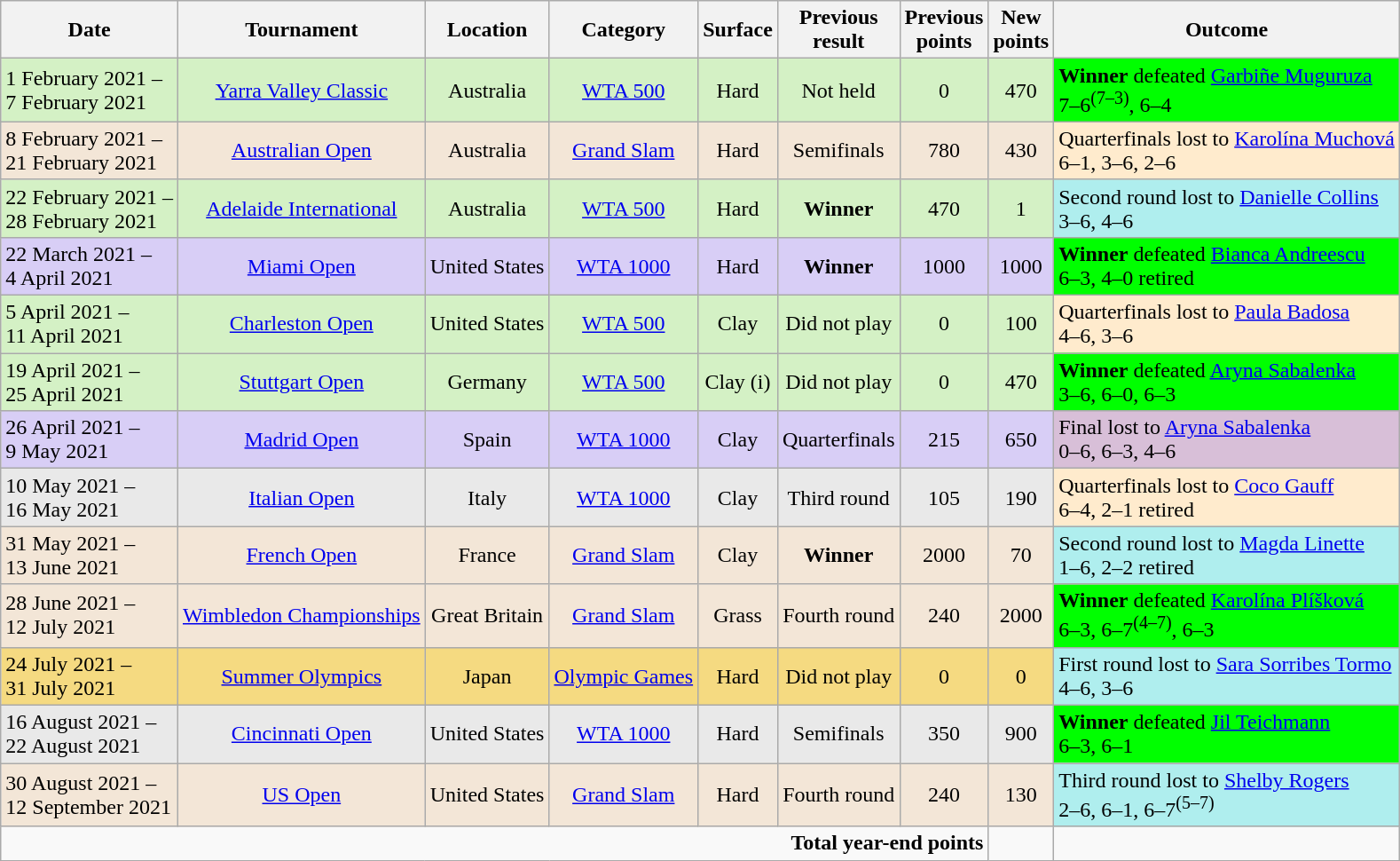<table class="wikitable">
<tr>
<th>Date</th>
<th>Tournament</th>
<th>Location</th>
<th>Category</th>
<th>Surface</th>
<th>Previous<br>result</th>
<th>Previous<br>points</th>
<th>New<br>points</th>
<th>Outcome</th>
</tr>
<tr style="background:#d4f1c5">
<td>1 February 2021 –<br>7 February 2021</td>
<td style="text-align:center"><a href='#'>Yarra Valley Classic</a></td>
<td style="text-align:center">Australia</td>
<td style="text-align:center"><a href='#'>WTA 500</a></td>
<td style="text-align:center">Hard</td>
<td style="text-align:center">Not held</td>
<td style="text-align:center">0</td>
<td style="text-align:center">470</td>
<td style="background:lime"><strong>Winner</strong> defeated  <a href='#'>Garbiñe Muguruza</a><br>7–6<sup>(7–3)</sup>, 6–4</td>
</tr>
<tr style="background:#f3e6d7">
<td>8 February 2021 –<br>21 February 2021</td>
<td style="text-align:center"><a href='#'>Australian Open</a></td>
<td style="text-align:center">Australia</td>
<td style="text-align:center"><a href='#'>Grand Slam</a></td>
<td style="text-align:center">Hard</td>
<td style="text-align:center">Semifinals</td>
<td style="text-align:center">780</td>
<td style="text-align:center">430</td>
<td style="background:#ffebcd">Quarterfinals lost to  <a href='#'>Karolína Muchová</a><br>6–1, 3–6, 2–6</td>
</tr>
<tr style="background:#d4f1c5">
<td>22 February 2021 –<br>28 February 2021</td>
<td style="text-align:center"><a href='#'>Adelaide International</a></td>
<td style="text-align:center">Australia</td>
<td style="text-align:center"><a href='#'>WTA 500</a></td>
<td style="text-align:center">Hard</td>
<td style="text-align:center"><strong>Winner</strong></td>
<td style="text-align:center">470</td>
<td style="text-align:center">1</td>
<td style="background:#afeeee">Second round lost to  <a href='#'>Danielle Collins</a><br>3–6, 4–6</td>
</tr>
<tr style="background:#d8cef6">
<td>22 March 2021 –<br>4 April 2021</td>
<td style="text-align:center"><a href='#'>Miami Open</a></td>
<td style="text-align:center">United States</td>
<td style="text-align:center"><a href='#'>WTA 1000</a></td>
<td style="text-align:center">Hard</td>
<td style="text-align:center"><strong>Winner</strong></td>
<td style="text-align:center">1000</td>
<td style="text-align:center">1000</td>
<td style="background:lime"><strong>Winner</strong> defeated  <a href='#'>Bianca Andreescu</a><br>6–3, 4–0 retired</td>
</tr>
<tr style="background:#d4f1c5">
<td>5 April 2021 –<br>11 April 2021</td>
<td style="text-align:center"><a href='#'>Charleston Open</a></td>
<td style="text-align:center">United States</td>
<td style="text-align:center"><a href='#'>WTA 500</a></td>
<td style="text-align:center">Clay</td>
<td style="text-align:center">Did not play</td>
<td style="text-align:center">0</td>
<td style="text-align:center">100</td>
<td style="background:#ffebcd">Quarterfinals lost to  <a href='#'>Paula Badosa</a><br>4–6, 3–6</td>
</tr>
<tr style="background:#d4f1c5">
<td>19 April 2021 –<br>25 April 2021</td>
<td style="text-align:center"><a href='#'>Stuttgart Open</a></td>
<td style="text-align:center">Germany</td>
<td style="text-align:center"><a href='#'>WTA 500</a></td>
<td style="text-align:center">Clay (i)</td>
<td style="text-align:center">Did not play</td>
<td style="text-align:center">0</td>
<td style="text-align:center">470</td>
<td style="background:lime"><strong>Winner</strong> defeated  <a href='#'>Aryna Sabalenka</a><br>3–6, 6–0, 6–3</td>
</tr>
<tr style="background:#d8cef6">
<td>26 April 2021 –<br>9 May 2021</td>
<td style="text-align:center"><a href='#'>Madrid Open</a></td>
<td style="text-align:center">Spain</td>
<td style="text-align:center"><a href='#'>WTA 1000</a></td>
<td style="text-align:center">Clay</td>
<td style="text-align:center">Quarterfinals</td>
<td style="text-align:center">215</td>
<td style="text-align:center">650</td>
<td style="background:thistle">Final lost to  <a href='#'>Aryna Sabalenka</a><br>0–6, 6–3, 4–6</td>
</tr>
<tr style="background:#e9e9e9">
<td>10 May 2021 –<br>16 May 2021</td>
<td style="text-align:center"><a href='#'>Italian Open</a></td>
<td style="text-align:center">Italy</td>
<td style="text-align:center"><a href='#'>WTA 1000</a></td>
<td style="text-align:center">Clay</td>
<td style="text-align:center">Third round</td>
<td style="text-align:center">105</td>
<td style="text-align:center">190</td>
<td style="background:#ffebcd">Quarterfinals lost to  <a href='#'>Coco Gauff</a><br>6–4, 2–1 retired</td>
</tr>
<tr style="background:#f3e6d7">
<td>31 May 2021 –<br>13 June 2021</td>
<td style="text-align:center"><a href='#'>French Open</a></td>
<td style="text-align:center">France</td>
<td style="text-align:center"><a href='#'>Grand Slam</a></td>
<td style="text-align:center">Clay</td>
<td style="text-align:center"><strong>Winner</strong></td>
<td style="text-align:center">2000</td>
<td style="text-align:center">70</td>
<td style="background:#afeeee">Second round lost to  <a href='#'>Magda Linette</a><br>1–6, 2–2 retired</td>
</tr>
<tr style="background:#f3e6d7">
<td>28 June 2021 –<br>12 July 2021</td>
<td style="text-align:center"><a href='#'>Wimbledon Championships</a></td>
<td style="text-align:center">Great Britain</td>
<td style="text-align:center"><a href='#'>Grand Slam</a></td>
<td style="text-align:center">Grass</td>
<td style="text-align:center">Fourth round</td>
<td style="text-align:center">240</td>
<td style="text-align:center">2000</td>
<td style="background:lime"><strong>Winner</strong> defeated  <a href='#'>Karolína Plíšková</a><br>6–3, 6–7<sup>(4–7)</sup>, 6–3</td>
</tr>
<tr style="background:#f5da81">
<td>24 July 2021 –<br>31 July 2021</td>
<td style="text-align:center"><a href='#'>Summer Olympics</a></td>
<td style="text-align:center">Japan</td>
<td style="text-align:center"><a href='#'>Olympic Games</a></td>
<td style="text-align:center">Hard</td>
<td style="text-align:center">Did not play</td>
<td style="text-align:center">0</td>
<td style="text-align:center">0</td>
<td style="background:#afeeee">First round lost to  <a href='#'>Sara Sorribes Tormo</a><br>4–6, 3–6</td>
</tr>
<tr style="background:#e9e9e9">
<td>16 August 2021 –<br>22 August 2021</td>
<td style="text-align:center"><a href='#'>Cincinnati Open</a></td>
<td style="text-align:center">United States</td>
<td style="text-align:center"><a href='#'>WTA 1000</a></td>
<td style="text-align:center">Hard</td>
<td style="text-align:center">Semifinals</td>
<td style="text-align:center">350</td>
<td style="text-align:center">900</td>
<td style="background:lime"><strong>Winner</strong> defeated  <a href='#'>Jil Teichmann</a><br>6–3, 6–1</td>
</tr>
<tr style="background:#f3e6d7">
<td>30 August 2021 –<br>12 September 2021</td>
<td style="text-align:center"><a href='#'>US Open</a></td>
<td style="text-align:center">United States</td>
<td style="text-align:center"><a href='#'>Grand Slam</a></td>
<td style="text-align:center">Hard</td>
<td style="text-align:center">Fourth round</td>
<td style="text-align:center">240</td>
<td style="text-align:center">130</td>
<td style="background:#afeeee">Third round lost to  <a href='#'>Shelby Rogers</a><br>2–6, 6–1, 6–7<sup>(5–7)</sup></td>
</tr>
<tr>
<td colspan="7" style="text-align:right"><strong>Total year-end points</strong></td>
<td style="text-align:center"></td>
<td></td>
</tr>
</table>
